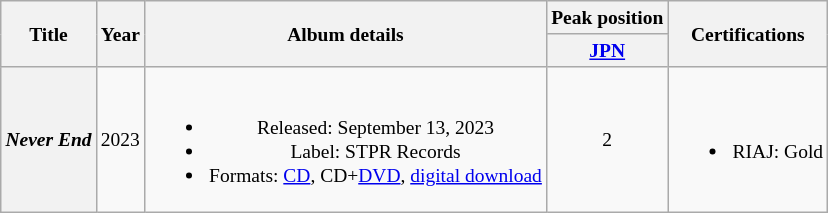<table class="wikitable plainrowheaders" style="font-size:small; text-align:center">
<tr>
<th rowspan="2">Title</th>
<th rowspan="2">Year</th>
<th rowspan="2">Album details</th>
<th colspan="1">Peak position</th>
<th scope="col" rowspan="2">Certifications</th>
</tr>
<tr>
<th><a href='#'>JPN</a><br></th>
</tr>
<tr>
<th scope="row"><em>Never End</em></th>
<td>2023</td>
<td><br><ul><li>Released: September 13, 2023</li><li>Label: STPR Records</li><li>Formats: <a href='#'>CD</a>, CD+<a href='#'>DVD</a>, <a href='#'>digital download</a></li></ul></td>
<td>2</td>
<td><br><ul><li>RIAJ: Gold</li></ul></td>
</tr>
</table>
